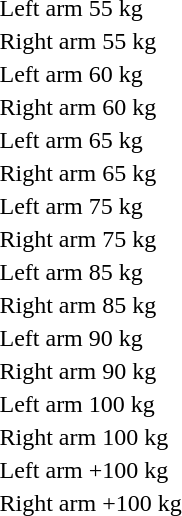<table>
<tr>
<td>Left arm 55 kg</td>
<td></td>
<td></td>
<td></td>
</tr>
<tr>
<td>Right arm 55 kg</td>
<td></td>
<td></td>
<td></td>
</tr>
<tr>
<td>Left arm 60 kg</td>
<td></td>
<td></td>
<td></td>
</tr>
<tr>
<td>Right arm 60 kg</td>
<td></td>
<td></td>
<td></td>
</tr>
<tr>
<td>Left arm 65 kg</td>
<td></td>
<td></td>
<td></td>
</tr>
<tr>
<td>Right arm 65 kg</td>
<td></td>
<td></td>
<td></td>
</tr>
<tr>
<td>Left arm 75 kg</td>
<td></td>
<td></td>
<td></td>
</tr>
<tr>
<td>Right arm 75 kg</td>
<td></td>
<td></td>
<td></td>
</tr>
<tr>
<td>Left arm 85 kg</td>
<td></td>
<td></td>
<td></td>
</tr>
<tr>
<td>Right arm 85 kg</td>
<td></td>
<td></td>
<td></td>
</tr>
<tr>
<td>Left arm 90 kg</td>
<td></td>
<td></td>
<td></td>
</tr>
<tr>
<td>Right arm 90 kg</td>
<td></td>
<td></td>
<td></td>
</tr>
<tr>
<td>Left arm 100 kg</td>
<td></td>
<td></td>
<td></td>
</tr>
<tr>
<td>Right arm 100 kg</td>
<td></td>
<td></td>
<td></td>
</tr>
<tr>
<td>Left arm +100 kg</td>
<td></td>
<td></td>
<td></td>
</tr>
<tr>
<td>Right arm +100 kg</td>
<td></td>
<td></td>
<td></td>
</tr>
</table>
